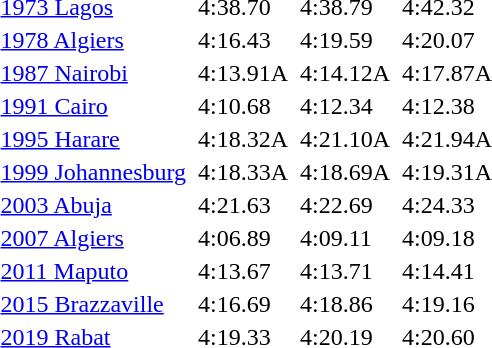<table>
<tr valign="top">
<td><a href='#'>1973 Lagos</a><br></td>
<td></td>
<td>4:38.70</td>
<td></td>
<td>4:38.79</td>
<td></td>
<td>4:42.32</td>
</tr>
<tr valign="top">
<td><a href='#'>1978 Algiers</a><br></td>
<td></td>
<td>4:16.43</td>
<td></td>
<td>4:19.59</td>
<td></td>
<td>4:20.07</td>
</tr>
<tr valign="top">
<td><a href='#'>1987 Nairobi</a><br></td>
<td></td>
<td>4:13.91A</td>
<td></td>
<td>4:14.12A</td>
<td></td>
<td>4:17.87A</td>
</tr>
<tr valign="top">
<td><a href='#'>1991 Cairo</a><br></td>
<td></td>
<td>4:10.68</td>
<td></td>
<td>4:12.34</td>
<td></td>
<td>4:12.38</td>
</tr>
<tr valign="top">
<td><a href='#'>1995 Harare</a><br></td>
<td></td>
<td>4:18.32A</td>
<td></td>
<td>4:21.10A</td>
<td></td>
<td>4:21.94A</td>
</tr>
<tr valign="top">
<td><a href='#'>1999 Johannesburg</a><br></td>
<td></td>
<td>4:18.33A</td>
<td></td>
<td>4:18.69A</td>
<td></td>
<td>4:19.31A</td>
</tr>
<tr valign="top">
<td><a href='#'>2003 Abuja</a><br></td>
<td></td>
<td>4:21.63</td>
<td></td>
<td>4:22.69</td>
<td></td>
<td>4:24.33</td>
</tr>
<tr valign="top">
<td><a href='#'>2007 Algiers</a><br></td>
<td></td>
<td>4:06.89</td>
<td></td>
<td>4:09.11</td>
<td></td>
<td>4:09.18</td>
</tr>
<tr valign="top">
<td><a href='#'>2011 Maputo</a><br></td>
<td></td>
<td>4:13.67</td>
<td></td>
<td>4:13.71</td>
<td></td>
<td>4:14.41</td>
</tr>
<tr valign="top">
<td><a href='#'>2015 Brazzaville</a><br></td>
<td></td>
<td>4:16.69</td>
<td></td>
<td>4:18.86</td>
<td></td>
<td>4:19.16</td>
</tr>
<tr valign="top">
<td><a href='#'>2019 Rabat</a><br></td>
<td></td>
<td>4:19.33</td>
<td></td>
<td>4:20.19</td>
<td></td>
<td>4:20.60</td>
</tr>
</table>
